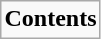<table cellpadding="0" style="border: 1px solid darkgray; background: #f9f9f9; text-align: center;">
<tr>
<td><strong>Contents</strong></td>
</tr>
<tr border="0">
<td></td>
</tr>
</table>
